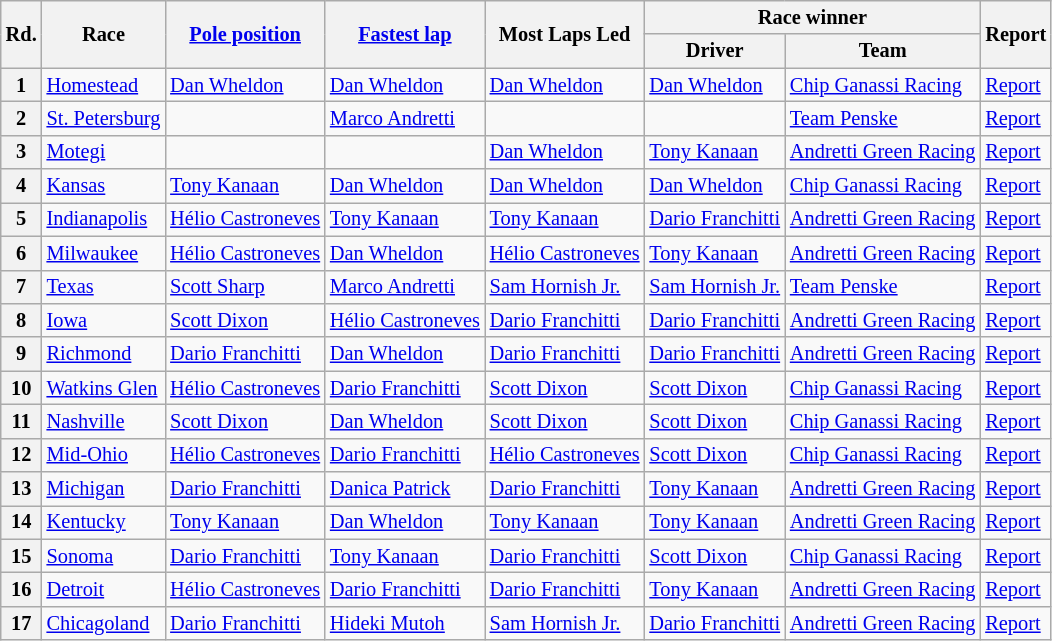<table class="wikitable" style="font-size: 85%">
<tr>
<th rowspan="2">Rd.</th>
<th rowspan="2">Race</th>
<th rowspan="2"><a href='#'>Pole position</a></th>
<th rowspan="2"><a href='#'>Fastest lap</a></th>
<th rowspan="2">Most Laps Led</th>
<th colspan="2">Race winner</th>
<th rowspan="2">Report</th>
</tr>
<tr>
<th>Driver</th>
<th>Team</th>
</tr>
<tr>
<th>1</th>
<td><a href='#'>Homestead</a></td>
<td> <a href='#'>Dan Wheldon</a></td>
<td> <a href='#'>Dan Wheldon</a></td>
<td> <a href='#'>Dan Wheldon</a></td>
<td> <a href='#'>Dan Wheldon</a></td>
<td><a href='#'>Chip Ganassi Racing</a></td>
<td><a href='#'>Report</a></td>
</tr>
<tr>
<th>2</th>
<td><a href='#'>St. Petersburg</a></td>
<td></td>
<td> <a href='#'>Marco Andretti</a></td>
<td></td>
<td></td>
<td><a href='#'>Team Penske</a></td>
<td><a href='#'>Report</a></td>
</tr>
<tr>
<th>3</th>
<td><a href='#'>Motegi</a></td>
<td></td>
<td></td>
<td> <a href='#'>Dan Wheldon</a></td>
<td> <a href='#'>Tony Kanaan</a></td>
<td><a href='#'>Andretti Green Racing</a></td>
<td><a href='#'>Report</a></td>
</tr>
<tr>
<th>4</th>
<td><a href='#'>Kansas</a></td>
<td> <a href='#'>Tony Kanaan</a></td>
<td> <a href='#'>Dan Wheldon</a></td>
<td> <a href='#'>Dan Wheldon</a></td>
<td> <a href='#'>Dan Wheldon</a></td>
<td><a href='#'>Chip Ganassi Racing</a></td>
<td><a href='#'>Report</a></td>
</tr>
<tr>
<th>5</th>
<td><a href='#'>Indianapolis</a></td>
<td> <a href='#'>Hélio Castroneves</a></td>
<td> <a href='#'>Tony Kanaan</a></td>
<td> <a href='#'>Tony Kanaan</a></td>
<td> <a href='#'>Dario Franchitti</a></td>
<td><a href='#'>Andretti Green Racing</a></td>
<td><a href='#'>Report</a></td>
</tr>
<tr>
<th>6</th>
<td><a href='#'>Milwaukee</a></td>
<td> <a href='#'>Hélio Castroneves</a></td>
<td> <a href='#'>Dan Wheldon</a></td>
<td> <a href='#'>Hélio Castroneves</a></td>
<td> <a href='#'>Tony Kanaan</a></td>
<td><a href='#'>Andretti Green Racing</a></td>
<td><a href='#'>Report</a></td>
</tr>
<tr>
<th>7</th>
<td><a href='#'>Texas</a></td>
<td> <a href='#'>Scott Sharp</a></td>
<td> <a href='#'>Marco Andretti</a></td>
<td> <a href='#'>Sam Hornish Jr.</a></td>
<td> <a href='#'>Sam Hornish Jr.</a></td>
<td><a href='#'>Team Penske</a></td>
<td><a href='#'>Report</a></td>
</tr>
<tr>
<th>8</th>
<td><a href='#'>Iowa</a></td>
<td> <a href='#'>Scott Dixon</a></td>
<td> <a href='#'>Hélio Castroneves</a></td>
<td> <a href='#'>Dario Franchitti</a></td>
<td> <a href='#'>Dario Franchitti</a></td>
<td><a href='#'>Andretti Green Racing</a></td>
<td><a href='#'>Report</a></td>
</tr>
<tr>
<th>9</th>
<td><a href='#'>Richmond</a></td>
<td> <a href='#'>Dario Franchitti</a></td>
<td> <a href='#'>Dan Wheldon</a></td>
<td> <a href='#'>Dario Franchitti</a></td>
<td> <a href='#'>Dario Franchitti</a></td>
<td><a href='#'>Andretti Green Racing</a></td>
<td><a href='#'>Report</a></td>
</tr>
<tr>
<th>10</th>
<td><a href='#'>Watkins Glen</a></td>
<td> <a href='#'>Hélio Castroneves</a></td>
<td> <a href='#'>Dario Franchitti</a></td>
<td> <a href='#'>Scott Dixon</a></td>
<td> <a href='#'>Scott Dixon</a></td>
<td><a href='#'>Chip Ganassi Racing</a></td>
<td><a href='#'>Report</a></td>
</tr>
<tr>
<th>11</th>
<td><a href='#'>Nashville</a></td>
<td> <a href='#'>Scott Dixon</a></td>
<td> <a href='#'>Dan Wheldon</a></td>
<td> <a href='#'>Scott Dixon</a></td>
<td> <a href='#'>Scott Dixon</a></td>
<td><a href='#'>Chip Ganassi Racing</a></td>
<td><a href='#'>Report</a></td>
</tr>
<tr>
<th>12</th>
<td><a href='#'>Mid-Ohio</a></td>
<td> <a href='#'>Hélio Castroneves</a></td>
<td> <a href='#'>Dario Franchitti</a></td>
<td> <a href='#'>Hélio Castroneves</a></td>
<td> <a href='#'>Scott Dixon</a></td>
<td><a href='#'>Chip Ganassi Racing</a></td>
<td><a href='#'>Report</a></td>
</tr>
<tr>
<th>13</th>
<td><a href='#'>Michigan</a></td>
<td> <a href='#'>Dario Franchitti</a></td>
<td> <a href='#'>Danica Patrick</a></td>
<td> <a href='#'>Dario Franchitti</a></td>
<td> <a href='#'>Tony Kanaan</a></td>
<td><a href='#'>Andretti Green Racing</a></td>
<td><a href='#'>Report</a></td>
</tr>
<tr>
<th>14</th>
<td><a href='#'>Kentucky</a></td>
<td> <a href='#'>Tony Kanaan</a></td>
<td> <a href='#'>Dan Wheldon</a></td>
<td> <a href='#'>Tony Kanaan</a></td>
<td> <a href='#'>Tony Kanaan</a></td>
<td><a href='#'>Andretti Green Racing</a></td>
<td><a href='#'>Report</a></td>
</tr>
<tr>
<th>15</th>
<td><a href='#'>Sonoma</a></td>
<td> <a href='#'>Dario Franchitti</a></td>
<td> <a href='#'>Tony Kanaan</a></td>
<td> <a href='#'>Dario Franchitti</a></td>
<td> <a href='#'>Scott Dixon</a></td>
<td><a href='#'>Chip Ganassi Racing</a></td>
<td><a href='#'>Report</a></td>
</tr>
<tr>
<th>16</th>
<td><a href='#'>Detroit</a></td>
<td> <a href='#'>Hélio Castroneves</a></td>
<td> <a href='#'>Dario Franchitti</a></td>
<td> <a href='#'>Dario Franchitti</a></td>
<td> <a href='#'>Tony Kanaan</a></td>
<td><a href='#'>Andretti Green Racing</a></td>
<td><a href='#'>Report</a></td>
</tr>
<tr>
<th>17</th>
<td><a href='#'>Chicagoland</a></td>
<td> <a href='#'>Dario Franchitti</a></td>
<td> <a href='#'>Hideki Mutoh</a></td>
<td> <a href='#'>Sam Hornish Jr.</a></td>
<td> <a href='#'>Dario Franchitti</a></td>
<td><a href='#'>Andretti Green Racing</a></td>
<td><a href='#'>Report</a></td>
</tr>
</table>
